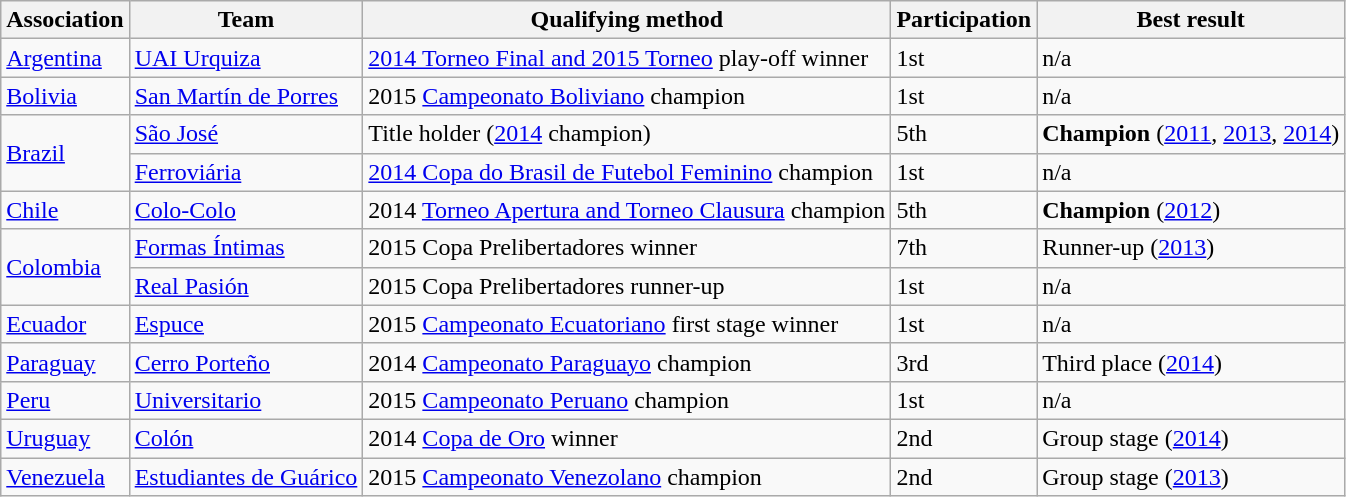<table class="wikitable sortable">
<tr>
<th>Association</th>
<th>Team</th>
<th>Qualifying method</th>
<th data-sort-type="number">Participation</th>
<th>Best result</th>
</tr>
<tr>
<td> <a href='#'>Argentina</a></td>
<td><a href='#'>UAI Urquiza</a></td>
<td><a href='#'>2014 Torneo Final and 2015 Torneo</a> play-off winner</td>
<td>1st</td>
<td>n/a</td>
</tr>
<tr>
<td> <a href='#'>Bolivia</a></td>
<td><a href='#'>San Martín de Porres</a></td>
<td>2015 <a href='#'>Campeonato Boliviano</a> champion</td>
<td>1st</td>
<td>n/a</td>
</tr>
<tr>
<td rowspan=2> <a href='#'>Brazil</a></td>
<td><a href='#'>São José</a></td>
<td>Title holder (<a href='#'>2014</a> champion)</td>
<td>5th</td>
<td><strong>Champion</strong> (<a href='#'>2011</a>, <a href='#'>2013</a>, <a href='#'>2014</a>)</td>
</tr>
<tr>
<td><a href='#'>Ferroviária</a></td>
<td><a href='#'>2014 Copa do Brasil de Futebol Feminino</a> champion</td>
<td>1st</td>
<td>n/a</td>
</tr>
<tr>
<td> <a href='#'>Chile</a></td>
<td><a href='#'>Colo-Colo</a></td>
<td>2014 <a href='#'>Torneo Apertura and Torneo Clausura</a> champion</td>
<td>5th</td>
<td><strong>Champion</strong> (<a href='#'>2012</a>)</td>
</tr>
<tr>
<td rowspan=2> <a href='#'>Colombia</a></td>
<td><a href='#'>Formas Íntimas</a></td>
<td>2015 Copa Prelibertadores winner</td>
<td>7th</td>
<td>Runner-up (<a href='#'>2013</a>)</td>
</tr>
<tr>
<td><a href='#'>Real Pasión</a></td>
<td>2015 Copa Prelibertadores runner-up</td>
<td>1st</td>
<td>n/a</td>
</tr>
<tr>
<td> <a href='#'>Ecuador</a></td>
<td><a href='#'>Espuce</a></td>
<td>2015 <a href='#'>Campeonato Ecuatoriano</a> first stage winner</td>
<td>1st</td>
<td>n/a</td>
</tr>
<tr>
<td> <a href='#'>Paraguay</a></td>
<td><a href='#'>Cerro Porteño</a></td>
<td>2014 <a href='#'>Campeonato Paraguayo</a> champion</td>
<td>3rd</td>
<td>Third place (<a href='#'>2014</a>)</td>
</tr>
<tr>
<td> <a href='#'>Peru</a></td>
<td><a href='#'>Universitario</a></td>
<td>2015 <a href='#'>Campeonato Peruano</a> champion</td>
<td>1st</td>
<td>n/a</td>
</tr>
<tr>
<td> <a href='#'>Uruguay</a></td>
<td><a href='#'>Colón</a></td>
<td>2014 <a href='#'>Copa de Oro</a> winner</td>
<td>2nd</td>
<td>Group stage (<a href='#'>2014</a>)</td>
</tr>
<tr>
<td> <a href='#'>Venezuela</a></td>
<td><a href='#'>Estudiantes de Guárico</a></td>
<td>2015 <a href='#'>Campeonato Venezolano</a> champion</td>
<td>2nd</td>
<td>Group stage (<a href='#'>2013</a>)</td>
</tr>
</table>
